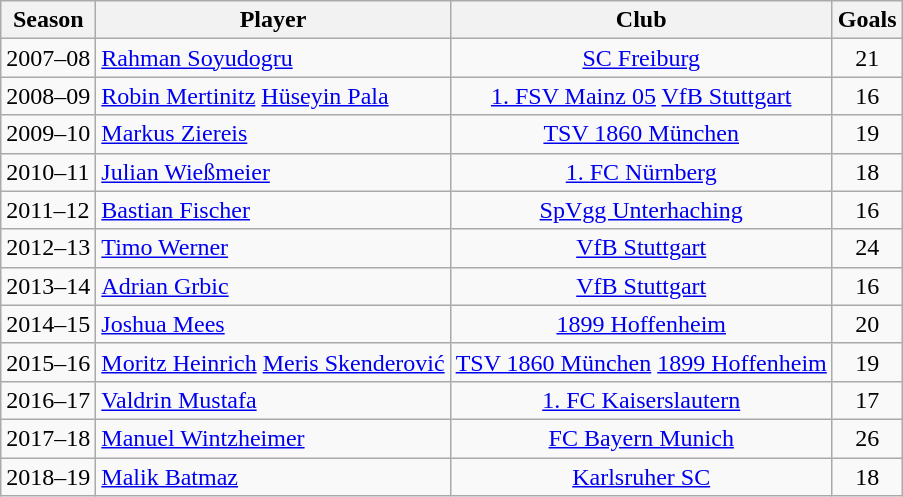<table class="wikitable sortable">
<tr>
<th>Season</th>
<th>Player</th>
<th>Club</th>
<th>Goals</th>
</tr>
<tr align="center">
<td align="left">2007–08</td>
<td align="left"> <a href='#'>Rahman Soyudogru</a></td>
<td><a href='#'>SC Freiburg</a></td>
<td>21</td>
</tr>
<tr align="center">
<td align="left">2008–09</td>
<td align="left"> <a href='#'>Robin Mertinitz</a>   <a href='#'>Hüseyin Pala</a></td>
<td><a href='#'>1. FSV Mainz 05</a>  <a href='#'>VfB Stuttgart</a></td>
<td>16</td>
</tr>
<tr align="center">
<td align="left">2009–10</td>
<td align="left"> <a href='#'>Markus Ziereis</a></td>
<td><a href='#'>TSV 1860 München</a></td>
<td>19</td>
</tr>
<tr align="center">
<td align="left">2010–11</td>
<td align="left"> <a href='#'>Julian Wießmeier</a></td>
<td><a href='#'>1. FC Nürnberg</a></td>
<td>18</td>
</tr>
<tr align="center">
<td align="left">2011–12</td>
<td align="left"> <a href='#'>Bastian Fischer</a></td>
<td><a href='#'>SpVgg Unterhaching</a></td>
<td>16</td>
</tr>
<tr align="center">
<td align="left">2012–13</td>
<td align="left"> <a href='#'>Timo Werner</a></td>
<td><a href='#'>VfB Stuttgart</a></td>
<td>24</td>
</tr>
<tr align="center">
<td align="left">2013–14</td>
<td align="left"> <a href='#'>Adrian Grbic</a></td>
<td><a href='#'>VfB Stuttgart</a></td>
<td>16</td>
</tr>
<tr align="center">
<td align="left">2014–15</td>
<td align="left"> <a href='#'>Joshua Mees</a></td>
<td><a href='#'>1899 Hoffenheim</a></td>
<td>20</td>
</tr>
<tr align="center">
<td align="left">2015–16</td>
<td align="left"> <a href='#'>Moritz Heinrich</a>   <a href='#'>Meris Skenderović</a></td>
<td><a href='#'>TSV 1860 München</a>  <a href='#'>1899 Hoffenheim</a></td>
<td>19</td>
</tr>
<tr align="center">
<td align="left">2016–17</td>
<td align="left"> <a href='#'>Valdrin Mustafa</a></td>
<td><a href='#'>1. FC Kaiserslautern</a></td>
<td>17</td>
</tr>
<tr align="center">
<td align="left">2017–18</td>
<td align="left"> <a href='#'>Manuel Wintzheimer</a></td>
<td><a href='#'>FC Bayern Munich</a></td>
<td>26</td>
</tr>
<tr align="center">
<td align="left">2018–19</td>
<td align="left"> <a href='#'>Malik Batmaz</a></td>
<td><a href='#'>Karlsruher SC</a></td>
<td>18</td>
</tr>
</table>
